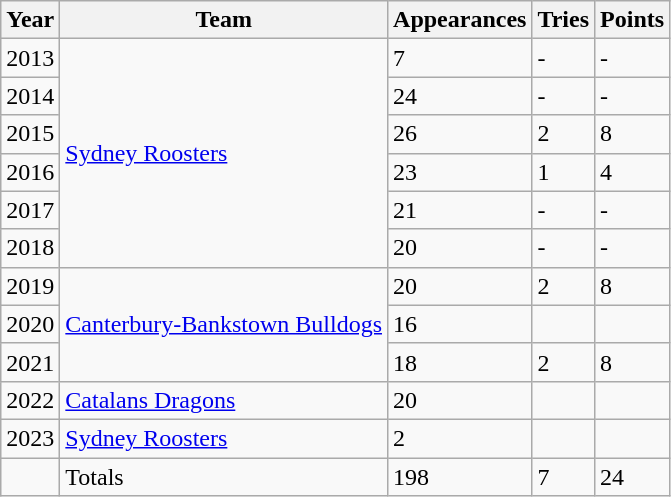<table class="wikitable">
<tr>
<th>Year</th>
<th>Team</th>
<th>Appearances</th>
<th>Tries</th>
<th>Points</th>
</tr>
<tr>
<td>2013</td>
<td rowspan="6"> <a href='#'>Sydney Roosters</a></td>
<td>7</td>
<td>-</td>
<td>-</td>
</tr>
<tr>
<td>2014</td>
<td>24</td>
<td>-</td>
<td>-</td>
</tr>
<tr>
<td>2015</td>
<td>26</td>
<td>2</td>
<td>8</td>
</tr>
<tr>
<td>2016</td>
<td>23</td>
<td>1</td>
<td>4</td>
</tr>
<tr>
<td>2017</td>
<td>21</td>
<td>-</td>
<td>-</td>
</tr>
<tr>
<td>2018</td>
<td>20</td>
<td>-</td>
<td>-</td>
</tr>
<tr>
<td>2019</td>
<td rowspan="3"> <a href='#'>Canterbury-Bankstown Bulldogs</a></td>
<td>20</td>
<td>2</td>
<td>8</td>
</tr>
<tr>
<td>2020</td>
<td>16</td>
<td></td>
<td></td>
</tr>
<tr>
<td>2021</td>
<td>18</td>
<td>2</td>
<td>8</td>
</tr>
<tr>
<td>2022</td>
<td> <a href='#'>Catalans Dragons</a></td>
<td>20</td>
<td></td>
<td></td>
</tr>
<tr>
<td>2023</td>
<td> <a href='#'>Sydney Roosters</a></td>
<td>2</td>
<td></td>
<td></td>
</tr>
<tr>
<td></td>
<td>Totals</td>
<td>198</td>
<td>7</td>
<td>24</td>
</tr>
</table>
